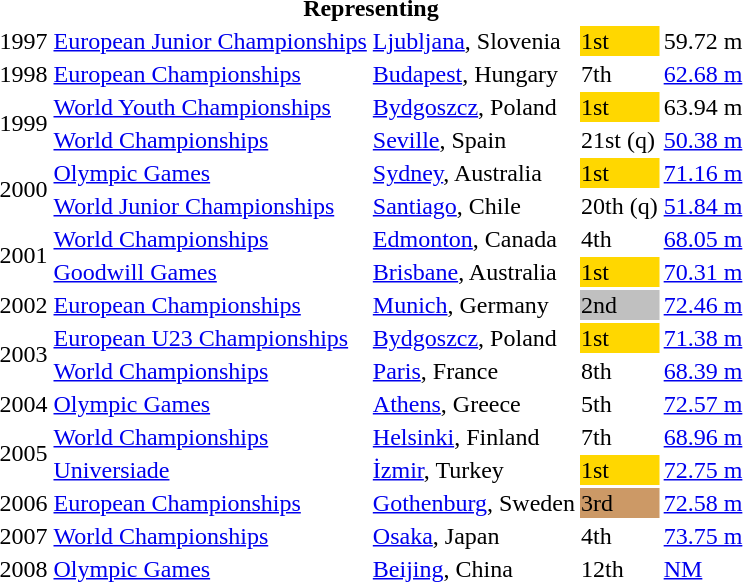<table>
<tr>
<th colspan="5">Representing </th>
</tr>
<tr>
<td>1997</td>
<td><a href='#'>European Junior Championships</a></td>
<td><a href='#'>Ljubljana</a>, Slovenia</td>
<td bgcolor=gold>1st</td>
<td>59.72 m</td>
</tr>
<tr>
<td>1998</td>
<td><a href='#'>European Championships</a></td>
<td><a href='#'>Budapest</a>, Hungary</td>
<td>7th</td>
<td><a href='#'>62.68 m</a></td>
</tr>
<tr>
<td rowspan=2>1999</td>
<td><a href='#'>World Youth Championships</a></td>
<td><a href='#'>Bydgoszcz</a>, Poland</td>
<td bgcolor=gold>1st</td>
<td>63.94 m</td>
</tr>
<tr>
<td><a href='#'>World Championships</a></td>
<td><a href='#'>Seville</a>, Spain</td>
<td>21st (q)</td>
<td><a href='#'>50.38 m</a></td>
</tr>
<tr>
<td rowspan=2>2000</td>
<td><a href='#'>Olympic Games</a></td>
<td><a href='#'>Sydney</a>, Australia</td>
<td bgcolor=gold>1st</td>
<td><a href='#'>71.16 m</a></td>
</tr>
<tr>
<td><a href='#'>World Junior Championships</a></td>
<td><a href='#'>Santiago</a>, Chile</td>
<td>20th (q)</td>
<td><a href='#'>51.84 m</a></td>
</tr>
<tr>
<td rowspan=2>2001</td>
<td><a href='#'>World Championships</a></td>
<td><a href='#'>Edmonton</a>, Canada</td>
<td>4th</td>
<td><a href='#'>68.05 m</a></td>
</tr>
<tr>
<td><a href='#'>Goodwill Games</a></td>
<td><a href='#'>Brisbane</a>, Australia</td>
<td bgcolor=gold>1st</td>
<td><a href='#'>70.31 m</a></td>
</tr>
<tr>
<td>2002</td>
<td><a href='#'>European Championships</a></td>
<td><a href='#'>Munich</a>, Germany</td>
<td bgcolor=silver>2nd</td>
<td><a href='#'>72.46 m</a></td>
</tr>
<tr>
<td rowspan=2>2003</td>
<td><a href='#'>European U23 Championships</a></td>
<td><a href='#'>Bydgoszcz</a>, Poland</td>
<td bgcolor=gold>1st</td>
<td><a href='#'>71.38 m</a></td>
</tr>
<tr>
<td><a href='#'>World Championships</a></td>
<td><a href='#'>Paris</a>, France</td>
<td>8th</td>
<td><a href='#'>68.39 m</a></td>
</tr>
<tr>
<td>2004</td>
<td><a href='#'>Olympic Games</a></td>
<td><a href='#'>Athens</a>, Greece</td>
<td>5th</td>
<td><a href='#'>72.57 m</a></td>
</tr>
<tr>
<td rowspan=2>2005</td>
<td><a href='#'>World Championships</a></td>
<td><a href='#'>Helsinki</a>, Finland</td>
<td>7th</td>
<td><a href='#'>68.96 m</a></td>
</tr>
<tr>
<td><a href='#'>Universiade</a></td>
<td><a href='#'>İzmir</a>, Turkey</td>
<td bgcolor=gold>1st</td>
<td><a href='#'>72.75 m</a></td>
</tr>
<tr>
<td>2006</td>
<td><a href='#'>European Championships</a></td>
<td><a href='#'>Gothenburg</a>, Sweden</td>
<td bgcolor=cc9966>3rd</td>
<td><a href='#'>72.58 m</a></td>
</tr>
<tr>
<td>2007</td>
<td><a href='#'>World Championships</a></td>
<td><a href='#'>Osaka</a>, Japan</td>
<td>4th</td>
<td><a href='#'>73.75 m</a></td>
</tr>
<tr>
<td>2008</td>
<td><a href='#'>Olympic Games</a></td>
<td><a href='#'>Beijing</a>, China</td>
<td>12th</td>
<td><a href='#'>NM</a></td>
</tr>
</table>
